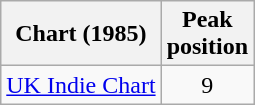<table class="wikitable sortable">
<tr>
<th scope="col">Chart (1985)</th>
<th scope="col">Peak<br>position</th>
</tr>
<tr>
<td><a href='#'>UK Indie Chart</a></td>
<td style="text-align:center;">9</td>
</tr>
</table>
